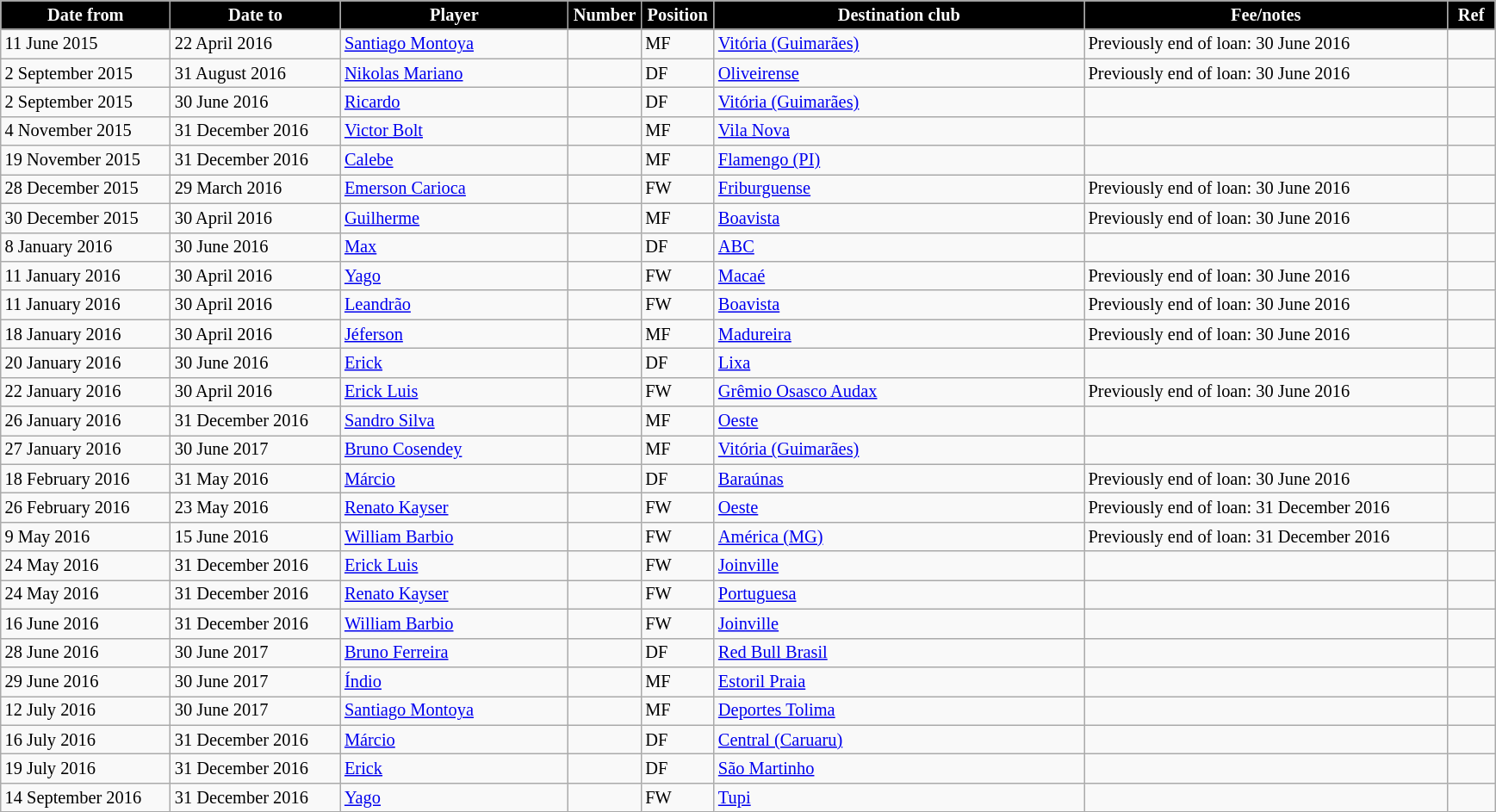<table class="wikitable" style="text-align:left; font-size:85%;">
<tr>
<th style="background:#000000; color:white; width:125px;">Date from</th>
<th style="background:#000000; color:white; width:125px;">Date to</th>
<th style="background:#000000; color:white; width:170px;">Player</th>
<th style="background:#000000; color:white; width:50px;">Number</th>
<th style="background:#000000; color:white; width:50px;">Position</th>
<th style="background:#000000; color:white; width:280px;">Destination club</th>
<th style="background:#000000; color:white; width:275px;">Fee/notes</th>
<th style="background:#000000; color:white; width:30px;">Ref</th>
</tr>
<tr>
<td>11 June 2015</td>
<td>22 April 2016</td>
<td> <a href='#'>Santiago Montoya</a></td>
<td></td>
<td>MF</td>
<td> <a href='#'>Vitória (Guimarães)</a></td>
<td>Previously end of loan: 30 June 2016</td>
<td></td>
</tr>
<tr>
<td>2 September 2015</td>
<td>31 August 2016</td>
<td> <a href='#'>Nikolas Mariano</a></td>
<td></td>
<td>DF</td>
<td> <a href='#'>Oliveirense</a></td>
<td>Previously end of loan: 30 June 2016</td>
<td></td>
</tr>
<tr>
<td>2 September 2015</td>
<td>30 June 2016</td>
<td> <a href='#'>Ricardo</a></td>
<td></td>
<td>DF</td>
<td> <a href='#'>Vitória (Guimarães)</a></td>
<td></td>
<td></td>
</tr>
<tr>
<td>4 November 2015</td>
<td>31 December 2016</td>
<td> <a href='#'>Victor Bolt</a></td>
<td></td>
<td>MF</td>
<td> <a href='#'>Vila Nova</a></td>
<td></td>
<td></td>
</tr>
<tr>
<td>19 November 2015</td>
<td>31 December 2016</td>
<td> <a href='#'>Calebe</a></td>
<td></td>
<td>MF</td>
<td> <a href='#'>Flamengo (PI)</a></td>
<td></td>
<td></td>
</tr>
<tr>
<td>28 December 2015</td>
<td>29 March 2016</td>
<td> <a href='#'>Emerson Carioca</a></td>
<td></td>
<td>FW</td>
<td> <a href='#'>Friburguense</a></td>
<td>Previously end of loan: 30 June 2016</td>
<td></td>
</tr>
<tr>
<td>30 December 2015</td>
<td>30 April 2016</td>
<td> <a href='#'>Guilherme</a></td>
<td></td>
<td>MF</td>
<td> <a href='#'>Boavista</a></td>
<td>Previously end of loan: 30 June 2016</td>
<td></td>
</tr>
<tr>
<td>8 January 2016</td>
<td>30 June 2016</td>
<td> <a href='#'>Max</a></td>
<td></td>
<td>DF</td>
<td> <a href='#'>ABC</a></td>
<td></td>
<td></td>
</tr>
<tr>
<td>11 January 2016</td>
<td>30 April 2016</td>
<td> <a href='#'>Yago</a></td>
<td></td>
<td>FW</td>
<td> <a href='#'>Macaé</a></td>
<td>Previously end of loan: 30 June 2016</td>
<td></td>
</tr>
<tr>
<td>11 January 2016</td>
<td>30 April 2016</td>
<td> <a href='#'>Leandrão</a></td>
<td></td>
<td>FW</td>
<td> <a href='#'>Boavista</a></td>
<td>Previously end of loan: 30 June 2016</td>
<td></td>
</tr>
<tr>
<td>18 January 2016</td>
<td>30 April 2016</td>
<td> <a href='#'>Jéferson</a></td>
<td></td>
<td>MF</td>
<td> <a href='#'>Madureira</a></td>
<td>Previously end of loan: 30 June 2016</td>
<td></td>
</tr>
<tr>
<td>20 January 2016</td>
<td>30 June 2016</td>
<td> <a href='#'>Erick</a></td>
<td></td>
<td>DF</td>
<td> <a href='#'>Lixa</a></td>
<td></td>
<td></td>
</tr>
<tr>
<td>22 January 2016</td>
<td>30 April 2016</td>
<td> <a href='#'>Erick Luis</a></td>
<td></td>
<td>FW</td>
<td> <a href='#'>Grêmio Osasco Audax</a></td>
<td>Previously end of loan: 30 June 2016</td>
<td></td>
</tr>
<tr>
<td>26 January 2016</td>
<td>31 December 2016</td>
<td> <a href='#'>Sandro Silva</a></td>
<td></td>
<td>MF</td>
<td> <a href='#'>Oeste</a></td>
<td></td>
<td></td>
</tr>
<tr>
<td>27 January 2016</td>
<td>30 June 2017</td>
<td> <a href='#'>Bruno Cosendey</a></td>
<td></td>
<td>MF</td>
<td> <a href='#'>Vitória (Guimarães)</a></td>
<td></td>
<td></td>
</tr>
<tr>
<td>18 February 2016</td>
<td>31 May 2016</td>
<td> <a href='#'>Márcio</a></td>
<td></td>
<td>DF</td>
<td> <a href='#'>Baraúnas</a></td>
<td>Previously end of loan: 30 June 2016</td>
<td></td>
</tr>
<tr>
<td>26 February 2016</td>
<td>23 May 2016</td>
<td> <a href='#'>Renato Kayser</a></td>
<td></td>
<td>FW</td>
<td> <a href='#'>Oeste</a></td>
<td>Previously end of loan: 31 December 2016</td>
<td></td>
</tr>
<tr>
<td>9 May 2016</td>
<td>15 June 2016</td>
<td> <a href='#'>William Barbio</a></td>
<td></td>
<td>FW</td>
<td> <a href='#'>América (MG)</a></td>
<td>Previously end of loan: 31 December 2016</td>
<td></td>
</tr>
<tr>
<td>24 May 2016</td>
<td>31 December 2016</td>
<td> <a href='#'>Erick Luis</a></td>
<td></td>
<td>FW</td>
<td> <a href='#'>Joinville</a></td>
<td></td>
<td></td>
</tr>
<tr>
<td>24 May 2016</td>
<td>31 December 2016</td>
<td> <a href='#'>Renato Kayser</a></td>
<td></td>
<td>FW</td>
<td> <a href='#'>Portuguesa</a></td>
<td></td>
<td></td>
</tr>
<tr>
<td>16 June 2016</td>
<td>31 December 2016</td>
<td> <a href='#'>William Barbio</a></td>
<td></td>
<td>FW</td>
<td> <a href='#'>Joinville</a></td>
<td></td>
<td></td>
</tr>
<tr>
<td>28 June 2016</td>
<td>30 June 2017</td>
<td> <a href='#'>Bruno Ferreira</a></td>
<td></td>
<td>DF</td>
<td> <a href='#'>Red Bull Brasil</a></td>
<td></td>
<td></td>
</tr>
<tr>
<td>29 June 2016</td>
<td>30 June 2017</td>
<td> <a href='#'>Índio</a></td>
<td></td>
<td>MF</td>
<td> <a href='#'>Estoril Praia</a></td>
<td></td>
<td></td>
</tr>
<tr>
<td>12 July 2016</td>
<td>30 June 2017</td>
<td> <a href='#'>Santiago Montoya</a></td>
<td></td>
<td>MF</td>
<td> <a href='#'>Deportes Tolima</a></td>
<td></td>
<td></td>
</tr>
<tr>
<td>16 July 2016</td>
<td>31 December 2016</td>
<td> <a href='#'>Márcio</a></td>
<td></td>
<td>DF</td>
<td> <a href='#'>Central (Caruaru)</a></td>
<td></td>
<td></td>
</tr>
<tr>
<td>19 July 2016</td>
<td>31 December 2016</td>
<td> <a href='#'>Erick</a></td>
<td></td>
<td>DF</td>
<td> <a href='#'>São Martinho</a></td>
<td></td>
<td></td>
</tr>
<tr>
<td>14 September 2016</td>
<td>31 December 2016</td>
<td> <a href='#'>Yago</a></td>
<td></td>
<td>FW</td>
<td> <a href='#'>Tupi</a></td>
<td></td>
<td></td>
</tr>
</table>
